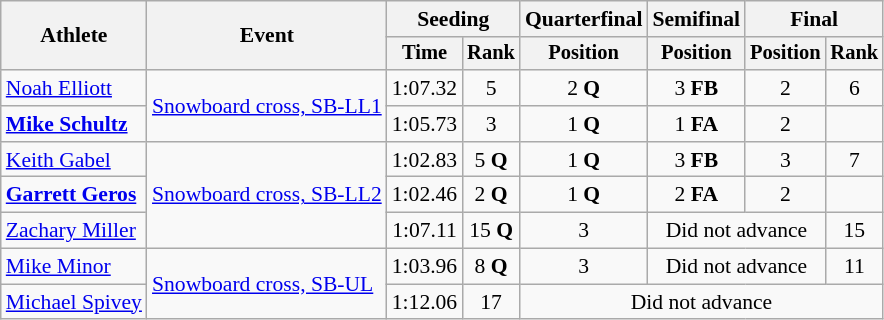<table class=wikitable style=font-size:90%;text-align:center>
<tr>
<th rowspan=2>Athlete</th>
<th rowspan=2>Event</th>
<th colspan=2>Seeding</th>
<th>Quarterfinal</th>
<th>Semifinal</th>
<th colspan=2>Final</th>
</tr>
<tr style=font-size:95%>
<th>Time</th>
<th>Rank</th>
<th>Position</th>
<th>Position</th>
<th>Position</th>
<th>Rank</th>
</tr>
<tr>
<td align=left><a href='#'>Noah Elliott</a></td>
<td align=left rowspan=2><a href='#'>Snowboard cross, SB-LL1</a></td>
<td>1:07.32</td>
<td>5</td>
<td>2 <strong>Q</strong></td>
<td>3 <strong>FB</strong></td>
<td>2</td>
<td>6</td>
</tr>
<tr>
<td align=left><strong><a href='#'>Mike Schultz</a></strong></td>
<td>1:05.73</td>
<td>3</td>
<td>1 <strong>Q</strong></td>
<td>1 <strong>FA</strong></td>
<td>2</td>
<td></td>
</tr>
<tr>
<td align=left><a href='#'>Keith Gabel</a></td>
<td align=left rowspan=3><a href='#'>Snowboard cross, SB-LL2</a></td>
<td>1:02.83</td>
<td>5 <strong>Q</strong></td>
<td>1 <strong>Q</strong></td>
<td>3 <strong>FB</strong></td>
<td>3</td>
<td>7</td>
</tr>
<tr>
<td align=left><strong><a href='#'>Garrett Geros</a></strong></td>
<td>1:02.46</td>
<td>2 <strong>Q</strong></td>
<td>1 <strong>Q</strong></td>
<td>2 <strong>FA</strong></td>
<td>2</td>
<td></td>
</tr>
<tr>
<td align=left><a href='#'>Zachary Miller</a></td>
<td>1:07.11</td>
<td>15 <strong>Q</strong></td>
<td>3</td>
<td colspan=2>Did not advance</td>
<td>15</td>
</tr>
<tr>
<td align=left><a href='#'>Mike Minor</a></td>
<td align=left rowspan=2><a href='#'>Snowboard cross, SB-UL</a></td>
<td>1:03.96</td>
<td>8 <strong>Q</strong></td>
<td>3</td>
<td colspan=2>Did not advance</td>
<td>11</td>
</tr>
<tr>
<td align=left><a href='#'>Michael Spivey</a></td>
<td>1:12.06</td>
<td>17</td>
<td colspan=4>Did not advance</td>
</tr>
</table>
